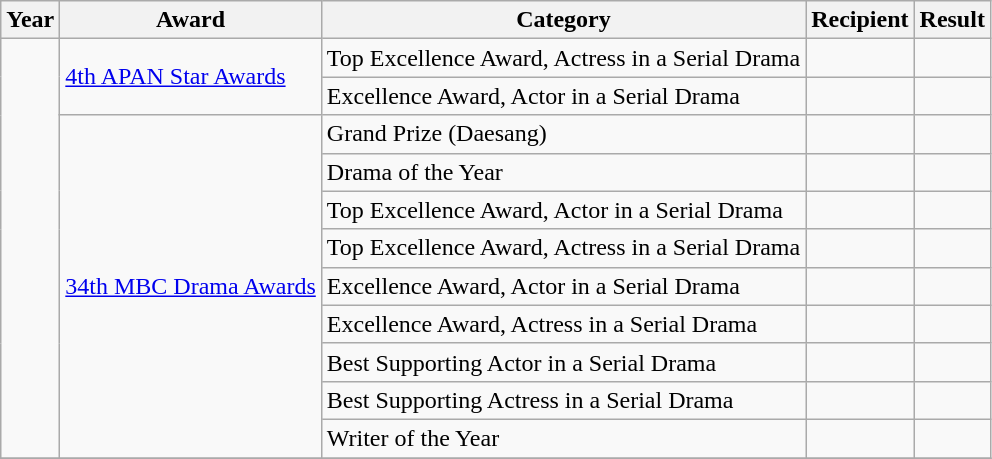<table class="wikitable">
<tr>
<th>Year</th>
<th>Award</th>
<th>Category</th>
<th>Recipient</th>
<th>Result</th>
</tr>
<tr>
<td rowspan="11"></td>
<td rowspan="2"><a href='#'>4th APAN Star Awards</a></td>
<td>Top Excellence Award, Actress in a Serial Drama</td>
<td></td>
<td></td>
</tr>
<tr>
<td>Excellence Award, Actor in a Serial Drama</td>
<td></td>
<td></td>
</tr>
<tr>
<td rowspan="9"><a href='#'>34th MBC Drama Awards</a></td>
<td>Grand Prize (Daesang)</td>
<td></td>
<td></td>
</tr>
<tr>
<td>Drama of the Year</td>
<td></td>
<td></td>
</tr>
<tr>
<td>Top Excellence Award, Actor in a Serial Drama</td>
<td></td>
<td></td>
</tr>
<tr>
<td>Top Excellence Award, Actress in a Serial Drama</td>
<td></td>
<td></td>
</tr>
<tr>
<td>Excellence Award, Actor in a Serial Drama</td>
<td></td>
<td></td>
</tr>
<tr>
<td>Excellence Award, Actress in a Serial Drama</td>
<td></td>
<td></td>
</tr>
<tr>
<td>Best Supporting Actor in a Serial Drama</td>
<td></td>
<td></td>
</tr>
<tr>
<td>Best Supporting Actress in a Serial Drama</td>
<td></td>
<td></td>
</tr>
<tr>
<td>Writer of the Year</td>
<td></td>
<td></td>
</tr>
<tr>
</tr>
</table>
